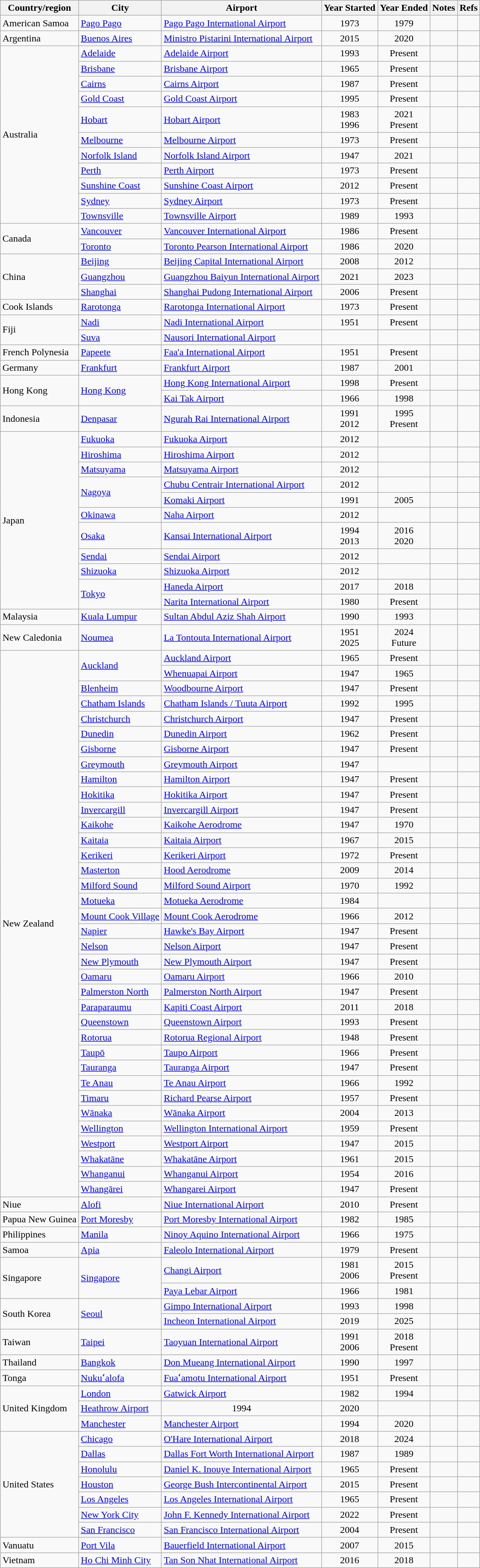<table class="sortable wikitable">
<tr>
<th>Country/region</th>
<th>City</th>
<th>Airport</th>
<th>Year Started</th>
<th>Year Ended</th>
<th>Notes</th>
<th class="unsortable">Refs</th>
</tr>
<tr>
<td>American Samoa</td>
<td><a href='#'>Pago Pago</a></td>
<td><a href='#'>Pago Pago International Airport</a></td>
<td align=center>1973</td>
<td align=center>1979</td>
<td></td>
<td align=center></td>
</tr>
<tr>
<td>Argentina</td>
<td><a href='#'>Buenos Aires</a></td>
<td><a href='#'>Ministro Pistarini International Airport</a></td>
<td align=center>2015</td>
<td align=center>2020</td>
<td></td>
<td align=center></td>
</tr>
<tr>
<td rowspan="11">Australia</td>
<td><a href='#'>Adelaide</a></td>
<td><a href='#'>Adelaide Airport</a></td>
<td align=center>1993</td>
<td align=center>Present</td>
<td align=center></td>
<td align=center></td>
</tr>
<tr>
<td><a href='#'>Brisbane</a></td>
<td><a href='#'>Brisbane Airport</a></td>
<td align=center>1965</td>
<td align=center>Present</td>
<td align=center></td>
<td align=center></td>
</tr>
<tr>
<td><a href='#'>Cairns</a></td>
<td><a href='#'>Cairns Airport</a></td>
<td align=center>1987</td>
<td align=center>Present</td>
<td></td>
<td align=center></td>
</tr>
<tr>
<td><a href='#'>Gold Coast</a></td>
<td><a href='#'>Gold Coast Airport</a></td>
<td align=center>1995</td>
<td align=center>Present</td>
<td align=center></td>
<td align=center></td>
</tr>
<tr>
<td><a href='#'>Hobart</a></td>
<td><a href='#'>Hobart Airport</a></td>
<td align=center>1983<br>1996</td>
<td align=center>2021<br>Present</td>
<td></td>
<td align=center></td>
</tr>
<tr>
<td><a href='#'>Melbourne</a></td>
<td><a href='#'>Melbourne Airport</a></td>
<td align=center>1973</td>
<td align=center>Present</td>
<td align=center></td>
<td align=center></td>
</tr>
<tr>
<td><a href='#'>Norfolk Island</a></td>
<td><a href='#'>Norfolk Island Airport</a></td>
<td align=center>1947</td>
<td align=center>2021</td>
<td></td>
<td align=center></td>
</tr>
<tr>
<td><a href='#'>Perth</a></td>
<td><a href='#'>Perth Airport</a></td>
<td align=center>1973</td>
<td align=center>Present</td>
<td align=center></td>
<td align=center></td>
</tr>
<tr>
<td><a href='#'>Sunshine Coast</a></td>
<td><a href='#'>Sunshine Coast Airport</a></td>
<td align=center>2012</td>
<td align=center>Present</td>
<td></td>
<td align=center></td>
</tr>
<tr>
<td><a href='#'>Sydney</a></td>
<td><a href='#'>Sydney Airport</a></td>
<td align=center>1973</td>
<td align=center>Present</td>
<td align=center></td>
<td align=center></td>
</tr>
<tr>
<td><a href='#'>Townsville</a></td>
<td><a href='#'>Townsville Airport</a></td>
<td align=center>1989</td>
<td align=center>1993</td>
<td></td>
<td align=center></td>
</tr>
<tr>
<td rowspan="2">Canada</td>
<td><a href='#'>Vancouver</a></td>
<td><a href='#'>Vancouver International Airport</a></td>
<td align=center>1986</td>
<td align=center>Present</td>
<td align=center></td>
<td align=center></td>
</tr>
<tr>
<td><a href='#'>Toronto</a></td>
<td><a href='#'>Toronto Pearson International Airport</a></td>
<td align=center>1986</td>
<td align=center>2020</td>
<td></td>
<td align=center></td>
</tr>
<tr>
<td rowspan="3">China</td>
<td><a href='#'>Beijing</a></td>
<td><a href='#'>Beijing Capital International Airport</a></td>
<td align=center>2008</td>
<td align=center>2012</td>
<td></td>
<td align=center></td>
</tr>
<tr>
<td><a href='#'>Guangzhou</a></td>
<td><a href='#'>Guangzhou Baiyun International Airport</a></td>
<td align=center>2021</td>
<td align=center>2023</td>
<td></td>
<td align=center></td>
</tr>
<tr>
<td><a href='#'>Shanghai</a></td>
<td><a href='#'>Shanghai Pudong International Airport</a></td>
<td align=center>2006</td>
<td align=center>Present</td>
<td align=center></td>
<td align=center></td>
</tr>
<tr>
<td>Cook Islands</td>
<td><a href='#'>Rarotonga</a></td>
<td><a href='#'>Rarotonga International Airport</a></td>
<td align=center>1973</td>
<td align=center>Present</td>
<td align=center></td>
<td align=center></td>
</tr>
<tr>
<td rowspan="2">Fiji</td>
<td><a href='#'>Nadi</a></td>
<td><a href='#'>Nadi International Airport</a></td>
<td align=center>1951</td>
<td align=center>Present</td>
<td align=center></td>
<td align=center></td>
</tr>
<tr>
<td><a href='#'>Suva</a></td>
<td><a href='#'>Nausori International Airport</a></td>
<td></td>
<td></td>
<td></td>
<td align=center></td>
</tr>
<tr>
<td>French Polynesia</td>
<td><a href='#'>Papeete</a></td>
<td><a href='#'>Faa'a International Airport</a></td>
<td align=center>1951</td>
<td align=center>Present</td>
<td align=center></td>
<td align=center></td>
</tr>
<tr>
<td>Germany</td>
<td><a href='#'>Frankfurt</a></td>
<td><a href='#'>Frankfurt Airport</a></td>
<td align=center>1987</td>
<td align=center>2001</td>
<td></td>
<td align=center></td>
</tr>
<tr>
<td rowspan="2">Hong Kong</td>
<td rowspan="2"><a href='#'>Hong Kong</a></td>
<td><a href='#'>Hong Kong International Airport</a></td>
<td align=center>1998</td>
<td align=center>Present</td>
<td align=center></td>
<td align=center></td>
</tr>
<tr>
<td><a href='#'>Kai Tak Airport</a></td>
<td align=center>1966</td>
<td align=center>1998</td>
<td></td>
<td align=center></td>
</tr>
<tr>
<td>Indonesia</td>
<td><a href='#'>Denpasar</a></td>
<td><a href='#'>Ngurah Rai International Airport</a></td>
<td align=center>1991<br>2012</td>
<td align=center>1995<br>Present</td>
<td align=center></td>
<td align=center></td>
</tr>
<tr>
<td rowspan="11">Japan</td>
<td><a href='#'>Fukuoka</a></td>
<td><a href='#'>Fukuoka Airport</a></td>
<td align=center>2012</td>
<td></td>
<td></td>
<td align=center></td>
</tr>
<tr>
<td><a href='#'>Hiroshima</a></td>
<td><a href='#'>Hiroshima Airport</a></td>
<td align=center>2012</td>
<td></td>
<td></td>
<td align=center></td>
</tr>
<tr>
<td><a href='#'>Matsuyama</a></td>
<td><a href='#'>Matsuyama Airport</a></td>
<td align=center>2012</td>
<td></td>
<td></td>
<td align=center></td>
</tr>
<tr>
<td rowspan="2"><a href='#'>Nagoya</a></td>
<td><a href='#'>Chubu Centrair International Airport</a></td>
<td align=center>2012</td>
<td></td>
<td></td>
<td align=center></td>
</tr>
<tr>
<td><a href='#'>Komaki Airport</a></td>
<td align=center>1991</td>
<td align=center>2005</td>
<td></td>
<td align=center></td>
</tr>
<tr>
<td><a href='#'>Okinawa</a></td>
<td><a href='#'>Naha Airport</a></td>
<td align=center>2012</td>
<td></td>
<td></td>
<td align=center></td>
</tr>
<tr>
<td><a href='#'>Osaka</a></td>
<td><a href='#'>Kansai International Airport</a></td>
<td align=center>1994<br>2013</td>
<td align=center>2016<br>2020</td>
<td></td>
<td align=center></td>
</tr>
<tr>
<td><a href='#'>Sendai</a></td>
<td><a href='#'>Sendai Airport</a></td>
<td align=center>2012</td>
<td></td>
<td></td>
<td align=center></td>
</tr>
<tr>
<td><a href='#'>Shizuoka</a></td>
<td><a href='#'>Shizuoka Airport</a></td>
<td align=center>2012</td>
<td></td>
<td></td>
<td align=center></td>
</tr>
<tr>
<td rowspan="2"><a href='#'>Tokyo</a></td>
<td><a href='#'>Haneda Airport</a></td>
<td align=center>2017</td>
<td align=center>2018</td>
<td></td>
<td align=center></td>
</tr>
<tr>
<td><a href='#'>Narita International Airport</a></td>
<td align=center>1980</td>
<td align=center>Present</td>
<td align=center></td>
<td align=center></td>
</tr>
<tr>
<td>Malaysia</td>
<td><a href='#'>Kuala Lumpur</a></td>
<td><a href='#'>Sultan Abdul Aziz Shah Airport</a></td>
<td align=center>1990</td>
<td align=center>1993</td>
<td></td>
<td align=center></td>
</tr>
<tr>
<td>New Caledonia</td>
<td><a href='#'>Noumea</a></td>
<td><a href='#'>La Tontouta International Airport</a></td>
<td align=center>1951<br>2025</td>
<td align=center>2024<br>Future</td>
<td></td>
<td align=center></td>
</tr>
<tr>
<td rowspan="36">New Zealand</td>
<td rowspan="2"><a href='#'>Auckland</a></td>
<td><a href='#'>Auckland Airport</a></td>
<td align=center>1965</td>
<td align=center>Present</td>
<td></td>
<td align=center></td>
</tr>
<tr>
<td><a href='#'>Whenuapai Airport</a></td>
<td align=center>1947</td>
<td align=center>1965</td>
<td></td>
<td align=center></td>
</tr>
<tr>
<td><a href='#'>Blenheim</a></td>
<td><a href='#'>Woodbourne Airport</a></td>
<td align=center>1947</td>
<td align=center>Present</td>
<td align=center></td>
<td align=center></td>
</tr>
<tr>
<td><a href='#'>Chatham Islands</a></td>
<td><a href='#'>Chatham Islands / Tuuta Airport</a></td>
<td align=center>1992</td>
<td align=center>1995</td>
<td></td>
<td align=center></td>
</tr>
<tr>
<td><a href='#'>Christchurch</a></td>
<td><a href='#'>Christchurch Airport</a></td>
<td align=center>1947</td>
<td align=center>Present</td>
<td></td>
<td align=center></td>
</tr>
<tr>
<td><a href='#'>Dunedin</a></td>
<td><a href='#'>Dunedin Airport</a></td>
<td align=center>1962</td>
<td align=center>Present</td>
<td align=center></td>
<td align=center></td>
</tr>
<tr>
<td><a href='#'>Gisborne</a></td>
<td><a href='#'>Gisborne Airport</a></td>
<td align=center>1947</td>
<td align=center>Present</td>
<td align=center></td>
<td align=center></td>
</tr>
<tr>
<td><a href='#'>Greymouth</a></td>
<td><a href='#'>Greymouth Airport</a></td>
<td align=center>1947</td>
<td></td>
<td></td>
<td align=center></td>
</tr>
<tr>
<td><a href='#'>Hamilton</a></td>
<td><a href='#'>Hamilton Airport</a></td>
<td align=center>1947</td>
<td align=center>Present</td>
<td align=center></td>
<td align=center></td>
</tr>
<tr>
<td><a href='#'>Hokitika</a></td>
<td><a href='#'>Hokitika Airport</a></td>
<td align=center>1947</td>
<td align=center>Present</td>
<td align=center></td>
<td align=center></td>
</tr>
<tr>
<td><a href='#'>Invercargill</a></td>
<td><a href='#'>Invercargill Airport</a></td>
<td align=center>1947</td>
<td align=center>Present</td>
<td align=center></td>
<td align=center></td>
</tr>
<tr>
<td><a href='#'>Kaikohe</a></td>
<td><a href='#'>Kaikohe Aerodrome</a></td>
<td align=center>1947</td>
<td align=center>1970</td>
<td></td>
<td align=center></td>
</tr>
<tr>
<td><a href='#'>Kaitaia</a></td>
<td><a href='#'>Kaitaia Airport</a></td>
<td align=center>1967</td>
<td align=center>2015</td>
<td></td>
<td align=center></td>
</tr>
<tr>
<td><a href='#'>Kerikeri</a></td>
<td><a href='#'>Kerikeri Airport</a></td>
<td align=center>1972</td>
<td align=center>Present</td>
<td align=center></td>
<td align=center></td>
</tr>
<tr>
<td><a href='#'>Masterton</a></td>
<td><a href='#'>Hood Aerodrome</a></td>
<td align=center>2009</td>
<td align=center>2014</td>
<td></td>
<td align=center></td>
</tr>
<tr>
<td><a href='#'>Milford Sound</a></td>
<td><a href='#'>Milford Sound Airport</a></td>
<td align=center>1970</td>
<td align=center>1992</td>
<td></td>
<td align=center></td>
</tr>
<tr>
<td><a href='#'>Motueka</a></td>
<td><a href='#'>Motueka Aerodrome</a></td>
<td align=center>1984</td>
<td></td>
<td></td>
<td align=center></td>
</tr>
<tr>
<td><a href='#'>Mount Cook Village</a></td>
<td><a href='#'>Mount Cook Aerodrome</a></td>
<td align=center>1966</td>
<td align=center>2012</td>
<td></td>
<td align=center></td>
</tr>
<tr>
<td><a href='#'>Napier</a></td>
<td><a href='#'>Hawke's Bay Airport</a></td>
<td align=center>1947</td>
<td align=center>Present</td>
<td align=center></td>
<td align=center></td>
</tr>
<tr>
<td><a href='#'>Nelson</a></td>
<td><a href='#'>Nelson Airport</a></td>
<td align=center>1947</td>
<td align=center>Present</td>
<td align=center></td>
<td align=center></td>
</tr>
<tr>
<td><a href='#'>New Plymouth</a></td>
<td><a href='#'>New Plymouth Airport</a></td>
<td align=center>1947</td>
<td align=center>Present</td>
<td align=center></td>
<td align=center></td>
</tr>
<tr>
<td><a href='#'>Oamaru</a></td>
<td><a href='#'>Oamaru Airport</a></td>
<td align=center>1966</td>
<td align=center>2010</td>
<td></td>
<td align=center></td>
</tr>
<tr>
<td><a href='#'>Palmerston North</a></td>
<td><a href='#'>Palmerston North Airport</a></td>
<td align=center>1947</td>
<td align=center>Present</td>
<td align=center></td>
<td align=center></td>
</tr>
<tr>
<td><a href='#'>Paraparaumu</a></td>
<td><a href='#'>Kapiti Coast Airport</a></td>
<td align=center>2011</td>
<td align=center>2018</td>
<td></td>
<td align=center></td>
</tr>
<tr>
<td><a href='#'>Queenstown</a></td>
<td><a href='#'>Queenstown Airport</a></td>
<td align=center>1993</td>
<td align=center>Present</td>
<td></td>
<td align=center></td>
</tr>
<tr>
<td><a href='#'>Rotorua</a></td>
<td><a href='#'>Rotorua Regional Airport</a></td>
<td align=center>1948</td>
<td align=center>Present</td>
<td align=center></td>
<td align=center></td>
</tr>
<tr>
<td><a href='#'>Taupō</a></td>
<td><a href='#'>Taupo Airport</a></td>
<td align=center>1966</td>
<td align=center>Present</td>
<td align=center></td>
<td align=center></td>
</tr>
<tr>
<td><a href='#'>Tauranga</a></td>
<td><a href='#'>Tauranga Airport</a></td>
<td align=center>1947</td>
<td align=center>Present</td>
<td align=center></td>
<td align=center></td>
</tr>
<tr>
<td><a href='#'>Te Anau</a></td>
<td><a href='#'>Te Anau Airport</a></td>
<td align=center>1966</td>
<td align=center>1992</td>
<td></td>
<td align=center></td>
</tr>
<tr>
<td><a href='#'>Timaru</a></td>
<td><a href='#'>Richard Pearse Airport</a></td>
<td align=center>1957</td>
<td align=center>Present</td>
<td align=center></td>
<td align=center></td>
</tr>
<tr>
<td><a href='#'>Wānaka</a></td>
<td><a href='#'>Wānaka Airport</a></td>
<td align=center>2004</td>
<td align=center>2013</td>
<td></td>
<td align=center></td>
</tr>
<tr>
<td><a href='#'>Wellington</a></td>
<td><a href='#'>Wellington International Airport</a></td>
<td align=center>1959</td>
<td align=center>Present</td>
<td></td>
<td align=center></td>
</tr>
<tr>
<td><a href='#'>Westport</a></td>
<td><a href='#'>Westport Airport</a></td>
<td align=center>1947</td>
<td align=center>2015</td>
<td></td>
<td align=center></td>
</tr>
<tr>
<td><a href='#'>Whakatāne</a></td>
<td><a href='#'>Whakatāne Airport</a></td>
<td align=center>1961</td>
<td align=center>2015</td>
<td></td>
<td align=center></td>
</tr>
<tr>
<td><a href='#'>Whanganui</a></td>
<td><a href='#'>Whanganui Airport</a></td>
<td align=center>1954</td>
<td align=center>2016</td>
<td></td>
<td align=center></td>
</tr>
<tr>
<td><a href='#'>Whangārei</a></td>
<td><a href='#'>Whangarei Airport</a></td>
<td align=center>1947</td>
<td align=center>Present</td>
<td align=center></td>
<td align=center></td>
</tr>
<tr>
<td>Niue</td>
<td><a href='#'>Alofi</a></td>
<td><a href='#'>Niue International Airport</a></td>
<td align=center>2010</td>
<td align=center>Present</td>
<td align=center></td>
<td align=center></td>
</tr>
<tr>
<td>Papua New Guinea</td>
<td><a href='#'>Port Moresby</a></td>
<td><a href='#'>Port Moresby International Airport</a></td>
<td align=center>1982</td>
<td align=center>1985</td>
<td></td>
<td align=center></td>
</tr>
<tr>
<td>Philippines</td>
<td><a href='#'>Manila</a></td>
<td><a href='#'>Ninoy Aquino International Airport</a></td>
<td align=center>1966</td>
<td align=center>1975</td>
<td></td>
<td align=center></td>
</tr>
<tr>
<td>Samoa</td>
<td><a href='#'>Apia</a></td>
<td><a href='#'>Faleolo International Airport</a></td>
<td align=center>1979</td>
<td align=center>Present</td>
<td align=center></td>
<td align=center></td>
</tr>
<tr>
<td rowspan="2">Singapore</td>
<td rowspan="2"><a href='#'>Singapore</a></td>
<td><a href='#'>Changi Airport</a></td>
<td align=center>1981<br>2006</td>
<td align=center>2015<br>Present</td>
<td align=center></td>
<td align=center></td>
</tr>
<tr>
<td><a href='#'>Paya Lebar Airport</a></td>
<td align=center>1966</td>
<td align=center>1981</td>
<td></td>
<td align=center></td>
</tr>
<tr>
<td rowspan="2">South Korea</td>
<td rowspan="2"><a href='#'>Seoul</a></td>
<td><a href='#'>Gimpo International Airport</a></td>
<td align=center>1993</td>
<td align=center>1998</td>
<td></td>
<td align=center></td>
</tr>
<tr>
<td><a href='#'>Incheon International Airport</a></td>
<td align=center>2019</td>
<td align=center>2025</td>
<td></td>
<td align=center></td>
</tr>
<tr>
<td>Taiwan</td>
<td><a href='#'>Taipei</a></td>
<td><a href='#'>Taoyuan International Airport</a></td>
<td align=center>1991<br>2006</td>
<td align=center>2018<br>Present</td>
<td align=center></td>
<td align=center></td>
</tr>
<tr>
<td>Thailand</td>
<td><a href='#'>Bangkok</a></td>
<td><a href='#'>Don Mueang International Airport</a></td>
<td align=center>1990</td>
<td align=center>1997</td>
<td></td>
<td align=center></td>
</tr>
<tr>
<td>Tonga</td>
<td><a href='#'>Nukuʻalofa</a></td>
<td><a href='#'>Fuaʻamotu International Airport</a></td>
<td align=center>1951</td>
<td align=center>Present</td>
<td align=center></td>
<td align=center></td>
</tr>
<tr>
<td rowspan="3">United Kingdom</td>
<td><a href='#'>London</a></td>
<td><a href='#'>Gatwick Airport</a></td>
<td align=center>1982</td>
<td align=center>1994</td>
<td></td>
<td align=center></td>
</tr>
<tr>
<td><a href='#'>Heathrow Airport</a></td>
<td align=center>1994</td>
<td align=center>2020</td>
<td></td>
<td align=center></td>
</tr>
<tr>
<td><a href='#'>Manchester</a></td>
<td><a href='#'>Manchester Airport</a></td>
<td align=center>1994</td>
<td align=center>2020</td>
<td></td>
<td align=center></td>
</tr>
<tr>
<td rowspan="7">United States</td>
<td><a href='#'>Chicago</a></td>
<td><a href='#'>O'Hare International Airport</a></td>
<td align=center>2018</td>
<td align=center>2024</td>
<td></td>
<td align=center></td>
</tr>
<tr>
<td><a href='#'>Dallas</a></td>
<td><a href='#'>Dallas Fort Worth International Airport</a></td>
<td align=center>1987</td>
<td align=center>1989</td>
<td></td>
<td align=center></td>
</tr>
<tr>
<td><a href='#'>Honolulu</a></td>
<td><a href='#'>Daniel K. Inouye International Airport</a></td>
<td align=center>1965</td>
<td align=center>Present</td>
<td align=center></td>
<td align=center></td>
</tr>
<tr>
<td><a href='#'>Houston</a></td>
<td><a href='#'>George Bush Intercontinental Airport</a></td>
<td align=center>2015</td>
<td align=center>Present</td>
<td align=center></td>
<td align=center></td>
</tr>
<tr>
<td><a href='#'>Los Angeles</a></td>
<td><a href='#'>Los Angeles International Airport</a></td>
<td align=center>1965</td>
<td align=center>Present</td>
<td align=center></td>
<td align=center></td>
</tr>
<tr>
<td><a href='#'>New York City</a></td>
<td><a href='#'>John F. Kennedy International Airport</a></td>
<td align=center>2022</td>
<td align=center>Present</td>
<td align=center></td>
<td align=center></td>
</tr>
<tr>
<td><a href='#'>San Francisco</a></td>
<td><a href='#'>San Francisco International Airport</a></td>
<td align=center>2004</td>
<td align=center>Present</td>
<td align=center></td>
<td align=center></td>
</tr>
<tr>
<td>Vanuatu</td>
<td><a href='#'>Port Vila</a></td>
<td><a href='#'>Bauerfield International Airport</a></td>
<td align=center>2007</td>
<td align=center>2015</td>
<td></td>
<td align=center></td>
</tr>
<tr>
<td>Vietnam</td>
<td><a href='#'>Ho Chi Minh City</a></td>
<td><a href='#'>Tan Son Nhat International Airport</a></td>
<td align=center>2016</td>
<td align=center>2018</td>
<td></td>
<td align=center></td>
</tr>
</table>
